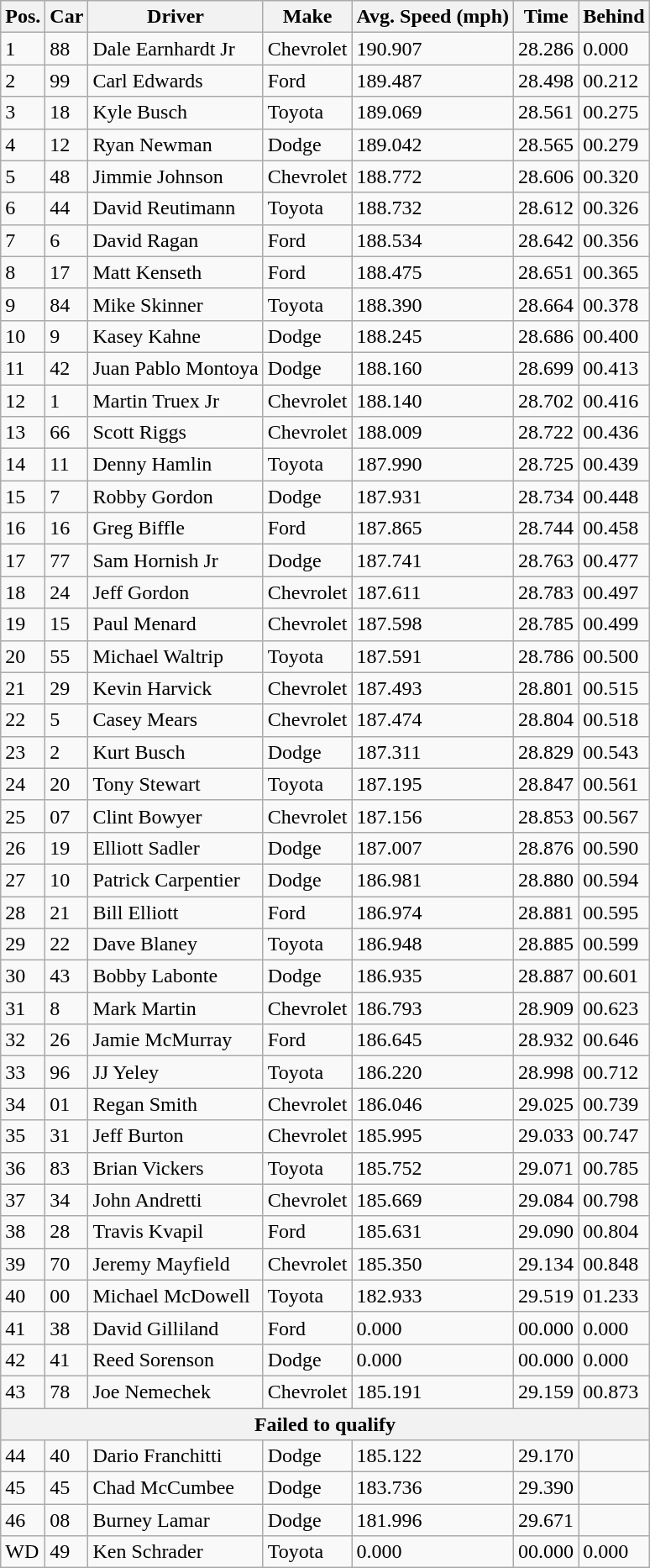<table class="wikitable">
<tr>
<th colspan="1" rowspan="1">Pos.</th>
<th colspan="1" rowspan="1">Car</th>
<th colspan="1" rowspan="1"><abbr>Driver</abbr></th>
<th colspan="1" rowspan="1"><abbr>Make</abbr></th>
<th colspan="1" rowspan="1">Avg. Speed (mph)</th>
<th colspan="1" rowspan="1"><abbr>Time</abbr></th>
<th colspan="1" rowspan="1">Behind</th>
</tr>
<tr>
<td>1</td>
<td>88</td>
<td>Dale Earnhardt Jr</td>
<td>Chevrolet</td>
<td>190.907</td>
<td>28.286</td>
<td>0.000</td>
</tr>
<tr>
<td>2</td>
<td>99</td>
<td>Carl Edwards</td>
<td>Ford</td>
<td>189.487</td>
<td>28.498</td>
<td>00.212</td>
</tr>
<tr>
<td>3</td>
<td>18</td>
<td>Kyle Busch</td>
<td>Toyota</td>
<td>189.069</td>
<td>28.561</td>
<td>00.275</td>
</tr>
<tr>
<td>4</td>
<td>12</td>
<td>Ryan Newman</td>
<td>Dodge</td>
<td>189.042</td>
<td>28.565</td>
<td>00.279</td>
</tr>
<tr>
<td>5</td>
<td>48</td>
<td>Jimmie Johnson</td>
<td>Chevrolet</td>
<td>188.772</td>
<td>28.606</td>
<td>00.320</td>
</tr>
<tr>
<td>6</td>
<td>44</td>
<td>David Reutimann</td>
<td>Toyota</td>
<td>188.732</td>
<td>28.612</td>
<td>00.326</td>
</tr>
<tr>
<td>7</td>
<td>6</td>
<td>David Ragan</td>
<td>Ford</td>
<td>188.534</td>
<td>28.642</td>
<td>00.356</td>
</tr>
<tr>
<td>8</td>
<td>17</td>
<td>Matt Kenseth</td>
<td>Ford</td>
<td>188.475</td>
<td>28.651</td>
<td>00.365</td>
</tr>
<tr>
<td>9</td>
<td>84</td>
<td>Mike Skinner</td>
<td>Toyota</td>
<td>188.390</td>
<td>28.664</td>
<td>00.378</td>
</tr>
<tr>
<td>10</td>
<td>9</td>
<td>Kasey Kahne</td>
<td>Dodge</td>
<td>188.245</td>
<td>28.686</td>
<td>00.400</td>
</tr>
<tr>
<td>11</td>
<td>42</td>
<td>Juan Pablo Montoya</td>
<td>Dodge</td>
<td>188.160</td>
<td>28.699</td>
<td>00.413</td>
</tr>
<tr>
<td>12</td>
<td>1</td>
<td>Martin Truex Jr</td>
<td>Chevrolet</td>
<td>188.140</td>
<td>28.702</td>
<td>00.416</td>
</tr>
<tr>
<td>13</td>
<td>66</td>
<td>Scott Riggs</td>
<td>Chevrolet</td>
<td>188.009</td>
<td>28.722</td>
<td>00.436</td>
</tr>
<tr>
<td>14</td>
<td>11</td>
<td>Denny Hamlin</td>
<td>Toyota</td>
<td>187.990</td>
<td>28.725</td>
<td>00.439</td>
</tr>
<tr>
<td>15</td>
<td>7</td>
<td>Robby Gordon</td>
<td>Dodge</td>
<td>187.931</td>
<td>28.734</td>
<td>00.448</td>
</tr>
<tr>
<td>16</td>
<td>16</td>
<td>Greg Biffle</td>
<td>Ford</td>
<td>187.865</td>
<td>28.744</td>
<td>00.458</td>
</tr>
<tr>
<td>17</td>
<td>77</td>
<td>Sam Hornish Jr</td>
<td>Dodge</td>
<td>187.741</td>
<td>28.763</td>
<td>00.477</td>
</tr>
<tr>
<td>18</td>
<td>24</td>
<td>Jeff Gordon</td>
<td>Chevrolet</td>
<td>187.611</td>
<td>28.783</td>
<td>00.497</td>
</tr>
<tr>
<td>19</td>
<td>15</td>
<td>Paul Menard</td>
<td>Chevrolet</td>
<td>187.598</td>
<td>28.785</td>
<td>00.499</td>
</tr>
<tr>
<td>20</td>
<td>55</td>
<td>Michael Waltrip</td>
<td>Toyota</td>
<td>187.591</td>
<td>28.786</td>
<td>00.500</td>
</tr>
<tr>
<td>21</td>
<td>29</td>
<td>Kevin Harvick</td>
<td>Chevrolet</td>
<td>187.493</td>
<td>28.801</td>
<td>00.515</td>
</tr>
<tr>
<td>22</td>
<td>5</td>
<td>Casey Mears</td>
<td>Chevrolet</td>
<td>187.474</td>
<td>28.804</td>
<td>00.518</td>
</tr>
<tr>
<td>23</td>
<td>2</td>
<td>Kurt Busch</td>
<td>Dodge</td>
<td>187.311</td>
<td>28.829</td>
<td>00.543</td>
</tr>
<tr>
<td>24</td>
<td>20</td>
<td>Tony Stewart</td>
<td>Toyota</td>
<td>187.195</td>
<td>28.847</td>
<td>00.561</td>
</tr>
<tr>
<td>25</td>
<td>07</td>
<td>Clint Bowyer</td>
<td>Chevrolet</td>
<td>187.156</td>
<td>28.853</td>
<td>00.567</td>
</tr>
<tr>
<td>26</td>
<td>19</td>
<td>Elliott Sadler</td>
<td>Dodge</td>
<td>187.007</td>
<td>28.876</td>
<td>00.590</td>
</tr>
<tr>
<td>27</td>
<td>10</td>
<td>Patrick Carpentier</td>
<td>Dodge</td>
<td>186.981</td>
<td>28.880</td>
<td>00.594</td>
</tr>
<tr>
<td>28</td>
<td>21</td>
<td>Bill Elliott</td>
<td>Ford</td>
<td>186.974</td>
<td>28.881</td>
<td>00.595</td>
</tr>
<tr>
<td>29</td>
<td>22</td>
<td>Dave Blaney</td>
<td>Toyota</td>
<td>186.948</td>
<td>28.885</td>
<td>00.599</td>
</tr>
<tr>
<td>30</td>
<td>43</td>
<td>Bobby Labonte</td>
<td>Dodge</td>
<td>186.935</td>
<td>28.887</td>
<td>00.601</td>
</tr>
<tr>
<td>31</td>
<td>8</td>
<td>Mark Martin</td>
<td>Chevrolet</td>
<td>186.793</td>
<td>28.909</td>
<td>00.623</td>
</tr>
<tr>
<td>32</td>
<td>26</td>
<td>Jamie McMurray</td>
<td>Ford</td>
<td>186.645</td>
<td>28.932</td>
<td>00.646</td>
</tr>
<tr>
<td>33</td>
<td>96</td>
<td>JJ Yeley</td>
<td>Toyota</td>
<td>186.220</td>
<td>28.998</td>
<td>00.712</td>
</tr>
<tr>
<td>34</td>
<td>01</td>
<td>Regan Smith</td>
<td>Chevrolet</td>
<td>186.046</td>
<td>29.025</td>
<td>00.739</td>
</tr>
<tr>
<td>35</td>
<td>31</td>
<td>Jeff Burton</td>
<td>Chevrolet</td>
<td>185.995</td>
<td>29.033</td>
<td>00.747</td>
</tr>
<tr>
<td>36</td>
<td>83</td>
<td>Brian Vickers</td>
<td>Toyota</td>
<td>185.752</td>
<td>29.071</td>
<td>00.785</td>
</tr>
<tr>
<td>37</td>
<td>34</td>
<td>John Andretti</td>
<td>Chevrolet</td>
<td>185.669</td>
<td>29.084</td>
<td>00.798</td>
</tr>
<tr>
<td>38</td>
<td>28</td>
<td>Travis Kvapil</td>
<td>Ford</td>
<td>185.631</td>
<td>29.090</td>
<td>00.804</td>
</tr>
<tr>
<td>39</td>
<td>70</td>
<td>Jeremy Mayfield</td>
<td>Chevrolet</td>
<td>185.350</td>
<td>29.134</td>
<td>00.848</td>
</tr>
<tr>
<td>40</td>
<td>00</td>
<td>Michael McDowell</td>
<td>Toyota</td>
<td>182.933</td>
<td>29.519</td>
<td>01.233</td>
</tr>
<tr>
<td>41</td>
<td>38</td>
<td>David Gilliland</td>
<td>Ford</td>
<td>0.000</td>
<td>00.000</td>
<td>0.000</td>
</tr>
<tr>
<td>42</td>
<td>41</td>
<td>Reed Sorenson</td>
<td>Dodge</td>
<td>0.000</td>
<td>00.000</td>
<td>0.000</td>
</tr>
<tr>
<td>43</td>
<td>78</td>
<td>Joe Nemechek</td>
<td>Chevrolet</td>
<td>185.191</td>
<td>29.159</td>
<td>00.873</td>
</tr>
<tr>
<th colspan="7">Failed to qualify</th>
</tr>
<tr>
<td>44</td>
<td>40</td>
<td>Dario Franchitti</td>
<td>Dodge</td>
<td>185.122</td>
<td>29.170</td>
<td></td>
</tr>
<tr>
<td>45</td>
<td>45</td>
<td>Chad McCumbee</td>
<td>Dodge</td>
<td>183.736</td>
<td>29.390</td>
<td></td>
</tr>
<tr>
<td>46</td>
<td>08</td>
<td>Burney Lamar</td>
<td>Dodge</td>
<td>181.996</td>
<td>29.671</td>
<td></td>
</tr>
<tr>
<td>WD</td>
<td>49</td>
<td>Ken Schrader</td>
<td>Toyota</td>
<td>0.000</td>
<td>00.000</td>
<td>0.000</td>
</tr>
</table>
